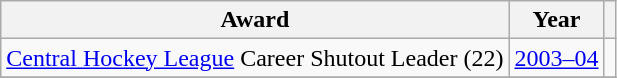<table class="wikitable">
<tr>
<th>Award</th>
<th>Year</th>
<th></th>
</tr>
<tr>
<td><a href='#'>Central Hockey League</a> Career Shutout Leader (22)</td>
<td><a href='#'>2003–04</a></td>
<td></td>
</tr>
<tr>
</tr>
</table>
